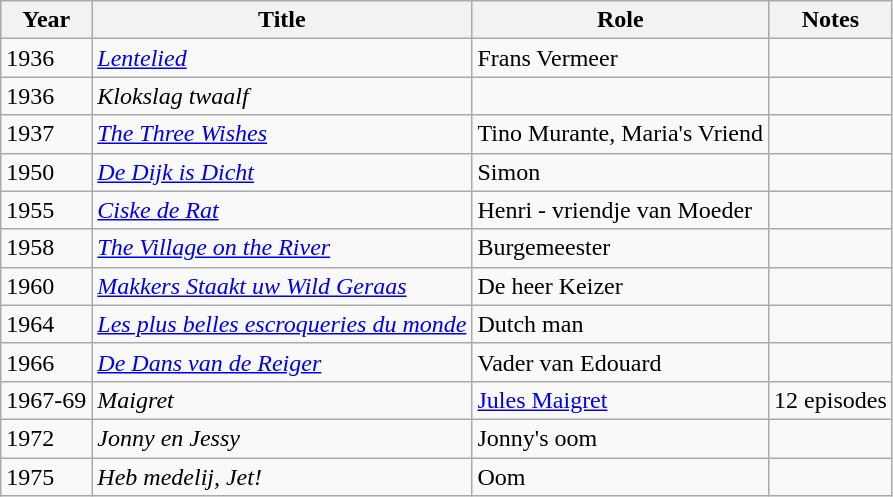<table class="wikitable sortable">
<tr>
<th>Year</th>
<th>Title</th>
<th>Role</th>
<th class="unsortable">Notes</th>
</tr>
<tr>
<td>1936</td>
<td><em><a href='#'>Lentelied</a></em></td>
<td>Frans Vermeer</td>
<td></td>
</tr>
<tr>
<td>1936</td>
<td><em>Klokslag twaalf</em></td>
<td></td>
<td></td>
</tr>
<tr>
<td>1937</td>
<td><em><a href='#'>The Three Wishes</a></em></td>
<td>Tino Murante, Maria's Vriend</td>
<td></td>
</tr>
<tr>
<td>1950</td>
<td><em><a href='#'>De Dijk is Dicht</a></em></td>
<td>Simon</td>
<td></td>
</tr>
<tr>
<td>1955</td>
<td><em><a href='#'>Ciske de Rat</a></em></td>
<td>Henri - vriendje van Moeder</td>
<td></td>
</tr>
<tr>
<td>1958</td>
<td><em><a href='#'>The Village on the River</a></em></td>
<td>Burgemeester</td>
<td></td>
</tr>
<tr>
<td>1960</td>
<td><em><a href='#'>Makkers Staakt uw Wild Geraas</a></em></td>
<td>De heer Keizer</td>
<td></td>
</tr>
<tr>
<td>1964</td>
<td><em><a href='#'>Les plus belles escroqueries du monde</a></em></td>
<td>Dutch man</td>
<td></td>
</tr>
<tr>
<td>1966</td>
<td><em><a href='#'>De Dans van de Reiger</a></em></td>
<td>Vader van Edouard</td>
<td></td>
</tr>
<tr>
<td>1967-69</td>
<td><em>Maigret</em></td>
<td><a href='#'>Jules Maigret</a></td>
<td>12 episodes</td>
</tr>
<tr>
<td>1972</td>
<td><em>Jonny en Jessy</em></td>
<td>Jonny's oom</td>
<td></td>
</tr>
<tr>
<td>1975</td>
<td><em>Heb medelij, Jet!</em></td>
<td>Oom</td>
<td></td>
</tr>
</table>
